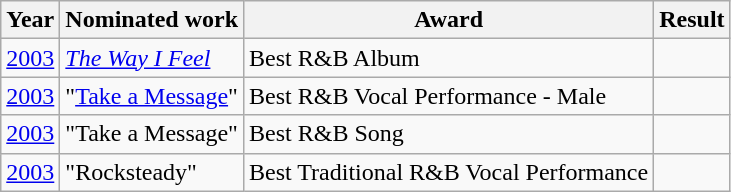<table class="wikitable">
<tr>
<th>Year</th>
<th>Nominated work</th>
<th>Award</th>
<th>Result</th>
</tr>
<tr>
<td align=center><a href='#'>2003</a></td>
<td><em><a href='#'>The Way I Feel</a></em></td>
<td>Best R&B Album</td>
<td></td>
</tr>
<tr>
<td align=center><a href='#'>2003</a></td>
<td>"<a href='#'>Take a Message</a>"</td>
<td>Best R&B Vocal Performance - Male</td>
<td></td>
</tr>
<tr>
<td align=center><a href='#'>2003</a></td>
<td>"Take a Message"</td>
<td>Best R&B Song</td>
<td></td>
</tr>
<tr>
<td align=center><a href='#'>2003</a></td>
<td>"Rocksteady"</td>
<td>Best Traditional R&B Vocal Performance</td>
<td></td>
</tr>
</table>
